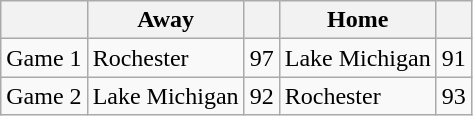<table class="wikitable">
<tr>
<th></th>
<th>Away</th>
<th></th>
<th>Home</th>
<th></th>
</tr>
<tr>
<td>Game 1</td>
<td>Rochester</td>
<td>97</td>
<td>Lake Michigan</td>
<td>91</td>
</tr>
<tr>
<td>Game 2</td>
<td>Lake Michigan</td>
<td>92</td>
<td>Rochester</td>
<td>93</td>
</tr>
</table>
